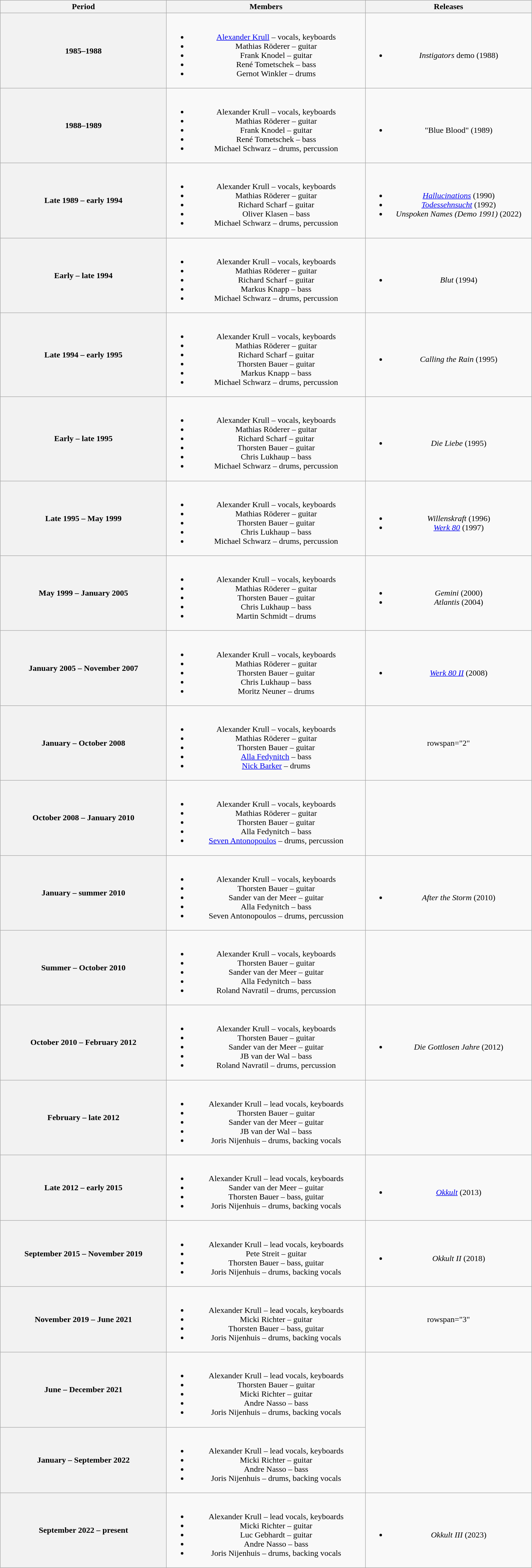<table class="wikitable plainrowheaders" style="text-align:center;">
<tr>
<th scope="col" style="width:20em;">Period</th>
<th scope="col" style="width:24em;">Members</th>
<th scope="col" style="width:20em;">Releases</th>
</tr>
<tr>
<th scope="col">1985–1988</th>
<td><br><ul><li><a href='#'>Alexander Krull</a> – vocals, keyboards</li><li>Mathias Röderer – guitar</li><li>Frank Knodel – guitar</li><li>René Tometschek – bass</li><li>Gernot Winkler – drums</li></ul></td>
<td><br><ul><li><em>Instigators</em> demo (1988)</li></ul></td>
</tr>
<tr>
<th scope="col">1988–1989</th>
<td><br><ul><li>Alexander Krull – vocals, keyboards</li><li>Mathias Röderer – guitar</li><li>Frank Knodel – guitar</li><li>René Tometschek – bass</li><li>Michael Schwarz – drums, percussion</li></ul></td>
<td><br><ul><li>"Blue Blood" (1989)</li></ul></td>
</tr>
<tr>
<th scope="col">Late 1989 – early 1994</th>
<td><br><ul><li>Alexander Krull – vocals, keyboards</li><li>Mathias Röderer – guitar</li><li>Richard Scharf – guitar</li><li>Oliver Klasen – bass</li><li>Michael Schwarz – drums, percussion</li></ul></td>
<td><br><ul><li><em><a href='#'>Hallucinations</a></em> (1990)</li><li><em><a href='#'>Todessehnsucht</a></em> (1992)</li><li><em>Unspoken Names (Demo 1991)</em> (2022)</li></ul></td>
</tr>
<tr>
<th scope="col">Early – late 1994</th>
<td><br><ul><li>Alexander Krull – vocals, keyboards</li><li>Mathias Röderer – guitar</li><li>Richard Scharf – guitar</li><li>Markus Knapp – bass</li><li>Michael Schwarz – drums, percussion</li></ul></td>
<td><br><ul><li><em>Blut</em> (1994)</li></ul></td>
</tr>
<tr>
<th scope="col">Late 1994 – early 1995</th>
<td><br><ul><li>Alexander Krull – vocals, keyboards</li><li>Mathias Röderer – guitar</li><li>Richard Scharf – guitar</li><li>Thorsten Bauer – guitar</li><li>Markus Knapp – bass</li><li>Michael Schwarz – drums, percussion</li></ul></td>
<td><br><ul><li><em>Calling the Rain</em> (1995)</li></ul></td>
</tr>
<tr>
<th scope="col">Early – late 1995</th>
<td><br><ul><li>Alexander Krull – vocals, keyboards</li><li>Mathias Röderer – guitar</li><li>Richard Scharf – guitar</li><li>Thorsten Bauer – guitar</li><li>Chris Lukhaup – bass</li><li>Michael Schwarz – drums, percussion</li></ul></td>
<td><br><ul><li><em>Die Liebe</em> (1995)</li></ul></td>
</tr>
<tr>
<th scope="col">Late 1995 – May 1999</th>
<td><br><ul><li>Alexander Krull – vocals, keyboards</li><li>Mathias Röderer – guitar</li><li>Thorsten Bauer – guitar</li><li>Chris Lukhaup – bass</li><li>Michael Schwarz – drums, percussion</li></ul></td>
<td><br><ul><li><em>Willenskraft</em> (1996)</li><li><em><a href='#'>Werk 80</a></em> (1997)</li></ul></td>
</tr>
<tr>
<th scope="col">May 1999 – January 2005</th>
<td><br><ul><li>Alexander Krull – vocals, keyboards</li><li>Mathias Röderer – guitar</li><li>Thorsten Bauer – guitar</li><li>Chris Lukhaup – bass</li><li>Martin Schmidt – drums</li></ul></td>
<td><br><ul><li><em>Gemini</em> (2000)</li><li><em>Atlantis</em> (2004)</li></ul></td>
</tr>
<tr>
<th scope="col">January 2005 – November 2007</th>
<td><br><ul><li>Alexander Krull – vocals, keyboards</li><li>Mathias Röderer – guitar</li><li>Thorsten Bauer – guitar</li><li>Chris Lukhaup – bass</li><li>Moritz Neuner – drums</li></ul></td>
<td><br><ul><li><em><a href='#'>Werk 80 II</a></em> (2008)</li></ul></td>
</tr>
<tr>
<th scope="col">January – October 2008</th>
<td><br><ul><li>Alexander Krull – vocals, keyboards</li><li>Mathias Röderer – guitar</li><li>Thorsten Bauer – guitar</li><li><a href='#'>Alla Fedynitch</a> – bass</li><li><a href='#'>Nick Barker</a> – drums</li></ul></td>
<td>rowspan="2" </td>
</tr>
<tr>
<th scope="col">October 2008 – January 2010</th>
<td><br><ul><li>Alexander Krull – vocals, keyboards</li><li>Mathias Röderer – guitar</li><li>Thorsten Bauer – guitar</li><li>Alla Fedynitch – bass</li><li><a href='#'>Seven Antonopoulos</a> – drums, percussion</li></ul></td>
</tr>
<tr>
<th scope="col">January – summer 2010</th>
<td><br><ul><li>Alexander Krull – vocals, keyboards</li><li>Thorsten Bauer – guitar</li><li>Sander van der Meer – guitar</li><li>Alla Fedynitch – bass</li><li>Seven Antonopoulos – drums, percussion</li></ul></td>
<td><br><ul><li><em>After the Storm</em> (2010)</li></ul></td>
</tr>
<tr>
<th scope="col">Summer – October 2010</th>
<td><br><ul><li>Alexander Krull – vocals, keyboards</li><li>Thorsten Bauer – guitar</li><li>Sander van der Meer – guitar</li><li>Alla Fedynitch – bass</li><li>Roland Navratil – drums, percussion</li></ul></td>
<td></td>
</tr>
<tr>
<th scope="col">October 2010 – February 2012</th>
<td><br><ul><li>Alexander Krull – vocals, keyboards</li><li>Thorsten Bauer – guitar</li><li>Sander van der Meer – guitar</li><li>JB van der Wal – bass</li><li>Roland Navratil – drums, percussion</li></ul></td>
<td><br><ul><li><em>Die Gottlosen Jahre</em> (2012)</li></ul></td>
</tr>
<tr>
<th scope="col">February – late 2012</th>
<td><br><ul><li>Alexander Krull – lead vocals, keyboards</li><li>Thorsten Bauer – guitar</li><li>Sander van der Meer – guitar</li><li>JB van der Wal – bass</li><li>Joris Nijenhuis – drums, backing vocals</li></ul></td>
<td></td>
</tr>
<tr>
<th scope="col">Late 2012 – early 2015</th>
<td><br><ul><li>Alexander Krull – lead vocals, keyboards</li><li>Sander van der Meer – guitar</li><li>Thorsten Bauer – bass, guitar</li><li>Joris Nijenhuis – drums, backing vocals</li></ul></td>
<td><br><ul><li><em><a href='#'>Okkult</a></em> (2013)</li></ul></td>
</tr>
<tr>
<th scope="col">September 2015 – November 2019</th>
<td><br><ul><li>Alexander Krull – lead vocals, keyboards</li><li>Pete Streit – guitar</li><li>Thorsten Bauer – bass, guitar</li><li>Joris Nijenhuis – drums, backing vocals</li></ul></td>
<td><br><ul><li><em>Okkult II</em> (2018)</li></ul></td>
</tr>
<tr>
<th scope="col">November 2019 – June 2021</th>
<td><br><ul><li>Alexander Krull – lead vocals, keyboards</li><li>Micki Richter – guitar</li><li>Thorsten Bauer – bass, guitar</li><li>Joris Nijenhuis – drums, backing vocals</li></ul></td>
<td>rowspan="3" </td>
</tr>
<tr>
<th scope="col">June – December 2021</th>
<td><br><ul><li>Alexander Krull – lead vocals, keyboards</li><li>Thorsten Bauer – guitar</li><li>Micki Richter – guitar</li><li>Andre Nasso – bass</li><li>Joris Nijenhuis – drums, backing vocals</li></ul></td>
</tr>
<tr>
<th scope="col">January – September 2022</th>
<td><br><ul><li>Alexander Krull – lead vocals, keyboards</li><li>Micki Richter – guitar</li><li>Andre Nasso – bass</li><li>Joris Nijenhuis – drums, backing vocals</li></ul></td>
</tr>
<tr>
<th scope="col">September 2022 – present</th>
<td><br><ul><li>Alexander Krull – lead vocals, keyboards</li><li>Micki Richter – guitar</li><li>Luc Gebhardt – guitar</li><li>Andre Nasso – bass</li><li>Joris Nijenhuis – drums, backing vocals</li></ul></td>
<td><br><ul><li><em>Okkult III</em> (2023)</li></ul></td>
</tr>
</table>
